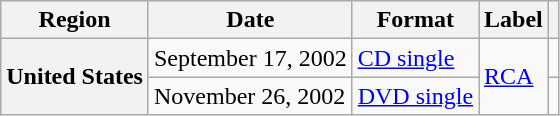<table class="wikitable plainrowheaders">
<tr>
<th scope="col">Region</th>
<th scope="col">Date</th>
<th scope="col">Format</th>
<th scope="col">Label</th>
<th scope="col"></th>
</tr>
<tr>
<th scope="row" rowspan="2">United States</th>
<td>September 17, 2002</td>
<td><a href='#'>CD single</a></td>
<td rowspan="2"><a href='#'> RCA</a></td>
<td></td>
</tr>
<tr>
<td>November 26, 2002</td>
<td><a href='#'>DVD single</a></td>
<td></td>
</tr>
</table>
